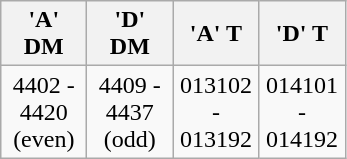<table class="wikitable">
<tr>
<th width=50>'A' DM</th>
<th width=50>'D' DM</th>
<th width=50>'A' T</th>
<th width=50>'D' T</th>
</tr>
<tr>
<td align=center>4402 - 4420 (even)</td>
<td align=center>4409 - 4437 (odd)</td>
<td align=center>013102 - 013192</td>
<td align=center>014101 - 014192</td>
</tr>
</table>
